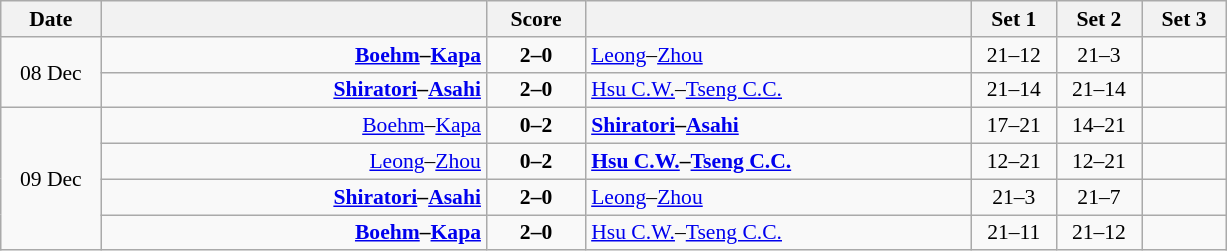<table class="wikitable" style="text-align: center; font-size:90% ">
<tr>
<th width="60">Date</th>
<th align="right" width="250"></th>
<th width="60">Score</th>
<th align="left" width="250"></th>
<th width="50">Set 1</th>
<th width="50">Set 2</th>
<th width="50">Set 3</th>
</tr>
<tr>
<td rowspan=2>08 Dec</td>
<td align=right><strong><a href='#'>Boehm</a>–<a href='#'>Kapa</a> </strong></td>
<td align=center><strong>2–0</strong></td>
<td align=left> <a href='#'>Leong</a>–<a href='#'>Zhou</a></td>
<td>21–12</td>
<td>21–3</td>
<td></td>
</tr>
<tr>
<td align=right><strong><a href='#'>Shiratori</a>–<a href='#'>Asahi</a> </strong></td>
<td align=center><strong>2–0</strong></td>
<td align=left> <a href='#'>Hsu C.W.</a>–<a href='#'>Tseng C.C.</a></td>
<td>21–14</td>
<td>21–14</td>
<td></td>
</tr>
<tr>
<td rowspan=4>09 Dec</td>
<td align=right><a href='#'>Boehm</a>–<a href='#'>Kapa</a> </td>
<td align=center><strong>0–2</strong></td>
<td align=left><strong> <a href='#'>Shiratori</a>–<a href='#'>Asahi</a></strong></td>
<td>17–21</td>
<td>14–21</td>
<td></td>
</tr>
<tr>
<td align=right><a href='#'>Leong</a>–<a href='#'>Zhou</a> </td>
<td align=center><strong>0–2</strong></td>
<td align=left><strong> <a href='#'>Hsu C.W.</a>–<a href='#'>Tseng C.C.</a></strong></td>
<td>12–21</td>
<td>12–21</td>
<td></td>
</tr>
<tr>
<td align=right><strong><a href='#'>Shiratori</a>–<a href='#'>Asahi</a> </strong></td>
<td align=center><strong>2–0</strong></td>
<td align=left> <a href='#'>Leong</a>–<a href='#'>Zhou</a></td>
<td>21–3</td>
<td>21–7</td>
<td></td>
</tr>
<tr>
<td align=right><strong><a href='#'>Boehm</a>–<a href='#'>Kapa</a> </strong></td>
<td align=center><strong>2–0</strong></td>
<td align=left> <a href='#'>Hsu C.W.</a>–<a href='#'>Tseng C.C.</a></td>
<td>21–11</td>
<td>21–12</td>
<td></td>
</tr>
</table>
